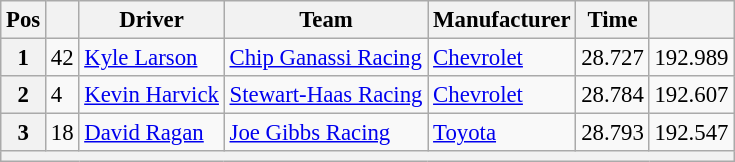<table class="wikitable" style="font-size:95%">
<tr>
<th>Pos</th>
<th></th>
<th>Driver</th>
<th>Team</th>
<th>Manufacturer</th>
<th>Time</th>
<th></th>
</tr>
<tr>
<th>1</th>
<td>42</td>
<td><a href='#'>Kyle Larson</a></td>
<td><a href='#'>Chip Ganassi Racing</a></td>
<td><a href='#'>Chevrolet</a></td>
<td>28.727</td>
<td>192.989</td>
</tr>
<tr>
<th>2</th>
<td>4</td>
<td><a href='#'>Kevin Harvick</a></td>
<td><a href='#'>Stewart-Haas Racing</a></td>
<td><a href='#'>Chevrolet</a></td>
<td>28.784</td>
<td>192.607</td>
</tr>
<tr>
<th>3</th>
<td>18</td>
<td><a href='#'>David Ragan</a></td>
<td><a href='#'>Joe Gibbs Racing</a></td>
<td><a href='#'>Toyota</a></td>
<td>28.793</td>
<td>192.547</td>
</tr>
<tr>
<th colspan="7"></th>
</tr>
</table>
